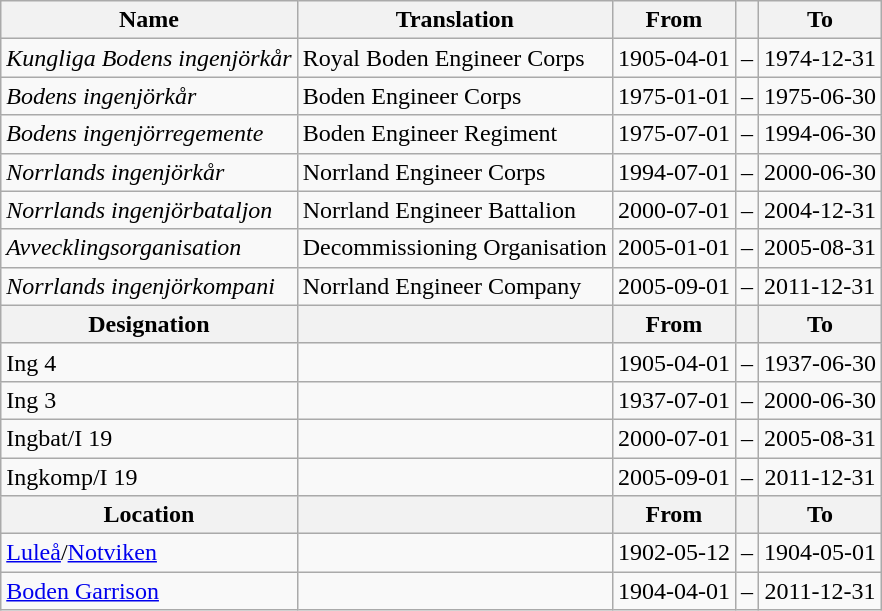<table class="wikitable">
<tr>
<th style="font-weight:bold;">Name</th>
<th style="font-weight:bold;">Translation</th>
<th style="text-align: center; font-weight:bold;">From</th>
<th></th>
<th style="text-align: center; font-weight:bold;">To</th>
</tr>
<tr>
<td style="font-style:italic;">Kungliga Bodens ingenjörkår</td>
<td>Royal Boden Engineer Corps</td>
<td>1905-04-01</td>
<td>–</td>
<td>1974-12-31</td>
</tr>
<tr>
<td style="font-style:italic;">Bodens ingenjörkår</td>
<td>Boden Engineer Corps</td>
<td>1975-01-01</td>
<td>–</td>
<td>1975-06-30</td>
</tr>
<tr>
<td style="font-style:italic;">Bodens ingenjörregemente</td>
<td>Boden Engineer Regiment</td>
<td>1975-07-01</td>
<td>–</td>
<td>1994-06-30</td>
</tr>
<tr>
<td style="font-style:italic;">Norrlands ingenjörkår</td>
<td>Norrland Engineer Corps</td>
<td>1994-07-01</td>
<td>–</td>
<td>2000-06-30</td>
</tr>
<tr>
<td style="font-style:italic;">Norrlands ingenjörbataljon</td>
<td>Norrland Engineer Battalion</td>
<td>2000-07-01</td>
<td>–</td>
<td>2004-12-31</td>
</tr>
<tr>
<td style="font-style:italic;">Avvecklingsorganisation</td>
<td>Decommissioning Organisation</td>
<td>2005-01-01</td>
<td>–</td>
<td>2005-08-31</td>
</tr>
<tr>
<td style="font-style:italic;">Norrlands ingenjörkompani</td>
<td>Norrland Engineer Company</td>
<td>2005-09-01</td>
<td>–</td>
<td>2011-12-31</td>
</tr>
<tr>
<th style="font-weight:bold;">Designation</th>
<th style="font-weight:bold;"></th>
<th style="text-align: center; font-weight:bold;">From</th>
<th></th>
<th style="text-align: center; font-weight:bold;">To</th>
</tr>
<tr>
<td>Ing 4</td>
<td></td>
<td style="text-align: center;">1905-04-01</td>
<td style="text-align: center;">–</td>
<td style="text-align: center;">1937-06-30</td>
</tr>
<tr>
<td>Ing 3</td>
<td></td>
<td style="text-align: center;">1937-07-01</td>
<td style="text-align: center;">–</td>
<td style="text-align: center;">2000-06-30</td>
</tr>
<tr>
<td>Ingbat/I 19</td>
<td></td>
<td style="text-align: center;">2000-07-01</td>
<td style="text-align: center;">–</td>
<td style="text-align: center;">2005-08-31</td>
</tr>
<tr>
<td>Ingkomp/I 19</td>
<td></td>
<td style="text-align: center;">2005-09-01</td>
<td style="text-align: center;">–</td>
<td style="text-align: center;">2011-12-31</td>
</tr>
<tr>
<th style="font-weight:bold;">Location</th>
<th style="font-weight:bold;"></th>
<th style="text-align: center; font-weight:bold;">From</th>
<th></th>
<th style="text-align: center; font-weight:bold;">To</th>
</tr>
<tr>
<td><a href='#'>Luleå</a>/<a href='#'>Notviken</a></td>
<td></td>
<td style="text-align: center;">1902-05-12</td>
<td style="text-align: center;">–</td>
<td style="text-align: center;">1904-05-01</td>
</tr>
<tr>
<td><a href='#'>Boden Garrison</a></td>
<td></td>
<td style="text-align: center;">1904-04-01</td>
<td style="text-align: center;">–</td>
<td style="text-align: center;">2011-12-31</td>
</tr>
</table>
